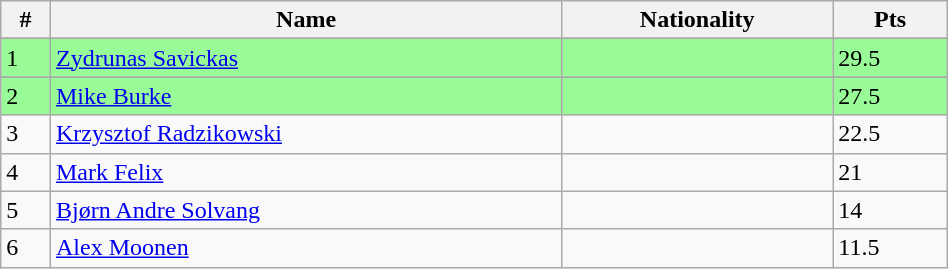<table class="wikitable" style="display: inline-table; width: 50%;">
<tr>
<th>#</th>
<th>Name</th>
<th>Nationality</th>
<th>Pts</th>
</tr>
<tr>
</tr>
<tr style="background:palegreen;">
<td>1</td>
<td><a href='#'>Zydrunas Savickas</a></td>
<td></td>
<td>29.5</td>
</tr>
<tr>
</tr>
<tr style="background:palegreen;">
<td>2</td>
<td><a href='#'>Mike Burke</a></td>
<td></td>
<td>27.5</td>
</tr>
<tr>
<td>3</td>
<td><a href='#'>Krzysztof Radzikowski</a></td>
<td></td>
<td>22.5</td>
</tr>
<tr>
<td>4</td>
<td><a href='#'>Mark Felix</a></td>
<td></td>
<td>21</td>
</tr>
<tr>
<td>5</td>
<td><a href='#'>Bjørn Andre Solvang</a></td>
<td></td>
<td>14</td>
</tr>
<tr>
<td>6</td>
<td><a href='#'>Alex Moonen</a></td>
<td></td>
<td>11.5</td>
</tr>
</table>
